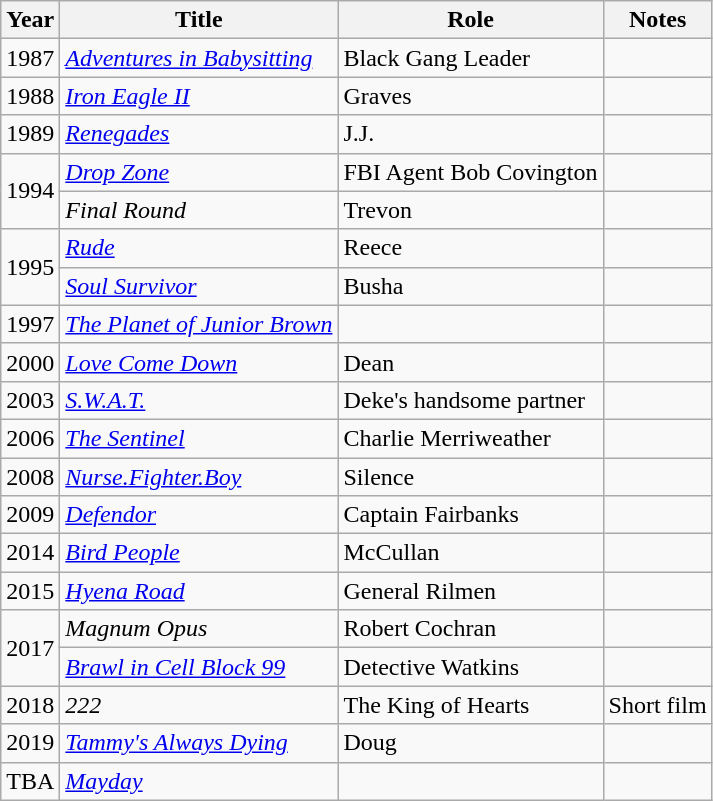<table class="wikitable plainrowheaders">
<tr>
<th>Year</th>
<th>Title</th>
<th>Role</th>
<th>Notes</th>
</tr>
<tr>
<td>1987</td>
<td><em><a href='#'>Adventures in Babysitting</a></em></td>
<td>Black Gang Leader</td>
<td></td>
</tr>
<tr>
<td>1988</td>
<td><em><a href='#'>Iron Eagle II</a></em></td>
<td>Graves</td>
<td></td>
</tr>
<tr>
<td>1989</td>
<td><em><a href='#'>Renegades</a></em></td>
<td>J.J.</td>
<td></td>
</tr>
<tr>
<td rowspan=2>1994</td>
<td><em><a href='#'>Drop Zone</a></em></td>
<td>FBI Agent Bob Covington</td>
<td></td>
</tr>
<tr>
<td><em>Final Round</em></td>
<td>Trevon</td>
<td></td>
</tr>
<tr>
<td rowspan=2>1995</td>
<td><em><a href='#'>Rude</a></em></td>
<td>Reece</td>
<td></td>
</tr>
<tr>
<td><em><a href='#'>Soul Survivor</a></em></td>
<td>Busha</td>
<td></td>
</tr>
<tr>
<td>1997</td>
<td><em><a href='#'>The Planet of Junior Brown</a></em></td>
<td></td>
<td></td>
</tr>
<tr>
<td>2000</td>
<td><em><a href='#'>Love Come Down</a></em></td>
<td>Dean</td>
<td></td>
</tr>
<tr>
<td>2003</td>
<td><em><a href='#'>S.W.A.T.</a></em></td>
<td>Deke's handsome partner</td>
<td></td>
</tr>
<tr>
<td>2006</td>
<td><em><a href='#'>The Sentinel</a></em></td>
<td>Charlie Merriweather</td>
<td></td>
</tr>
<tr>
<td>2008</td>
<td><em><a href='#'>Nurse.Fighter.Boy</a></em></td>
<td>Silence</td>
<td></td>
</tr>
<tr>
<td>2009</td>
<td><em><a href='#'>Defendor</a></em></td>
<td>Captain Fairbanks</td>
<td></td>
</tr>
<tr>
<td>2014</td>
<td><em><a href='#'>Bird People</a></em></td>
<td>McCullan</td>
<td></td>
</tr>
<tr>
<td>2015</td>
<td><em><a href='#'>Hyena Road</a></em></td>
<td>General Rilmen</td>
<td></td>
</tr>
<tr>
<td rowspan=2>2017</td>
<td><em>Magnum Opus</em></td>
<td>Robert Cochran</td>
<td></td>
</tr>
<tr>
<td><em><a href='#'>Brawl in Cell Block 99</a></em></td>
<td>Detective Watkins</td>
<td></td>
</tr>
<tr>
<td>2018</td>
<td><em>222</em></td>
<td>The King of Hearts</td>
<td>Short film</td>
</tr>
<tr>
<td>2019</td>
<td><em><a href='#'>Tammy's Always Dying</a></em></td>
<td>Doug</td>
<td></td>
</tr>
<tr>
<td>TBA</td>
<td><em><a href='#'>Mayday</a></em></td>
<td></td>
<td></td>
</tr>
</table>
